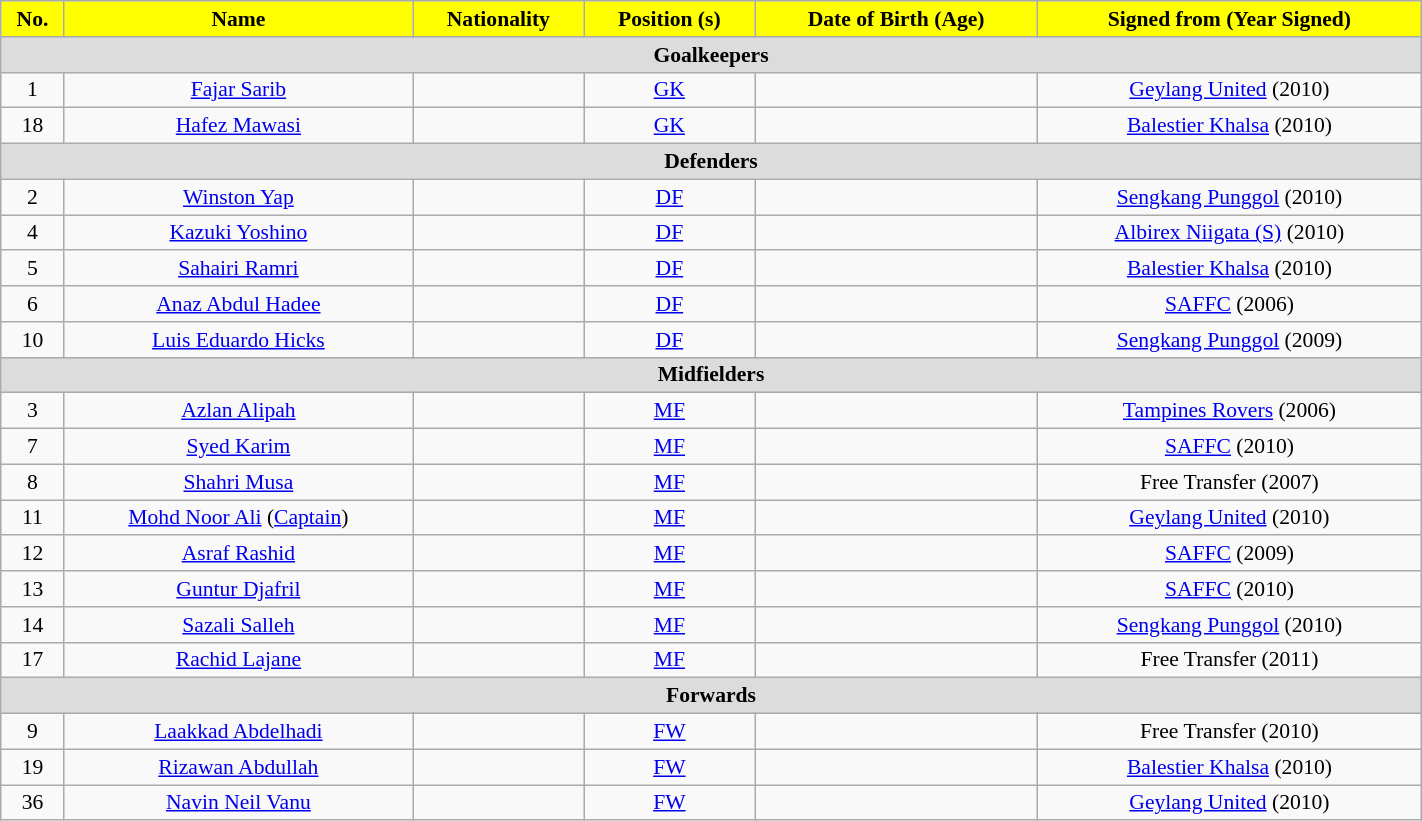<table class="wikitable" style="text-align:center; font-size:90%; width:75%;">
<tr>
<th style="background:#ff0; color:black; text-align:center;">No.</th>
<th style="background:#ff0; color:black; text-align:center;">Name</th>
<th style="background:#ff0; color:black; text-align:center;">Nationality</th>
<th style="background:#ff0; color:black; text-align:center;">Position (s)</th>
<th style="background:#ff0; color:black; text-align:center;">Date of Birth (Age)</th>
<th style="background:#ff0; color:black; text-align:center;">Signed from (Year Signed)</th>
</tr>
<tr>
<th colspan="6" style="background:#dcdcdc; text-align:center;">Goalkeepers</th>
</tr>
<tr>
<td>1</td>
<td><a href='#'>Fajar Sarib</a></td>
<td></td>
<td><a href='#'>GK</a></td>
<td></td>
<td> <a href='#'>Geylang United</a> (2010)</td>
</tr>
<tr>
<td>18</td>
<td><a href='#'>Hafez Mawasi</a></td>
<td></td>
<td><a href='#'>GK</a></td>
<td></td>
<td> <a href='#'>Balestier Khalsa</a> (2010)</td>
</tr>
<tr>
<th colspan="6" style="background:#dcdcdc; text-align:center;">Defenders</th>
</tr>
<tr>
<td>2</td>
<td><a href='#'>Winston Yap</a></td>
<td></td>
<td><a href='#'>DF</a></td>
<td></td>
<td> <a href='#'>Sengkang Punggol</a> (2010)</td>
</tr>
<tr>
<td>4</td>
<td><a href='#'>Kazuki Yoshino</a></td>
<td></td>
<td><a href='#'>DF</a></td>
<td></td>
<td> <a href='#'>Albirex Niigata (S)</a> (2010)</td>
</tr>
<tr>
<td>5</td>
<td><a href='#'>Sahairi Ramri</a></td>
<td></td>
<td><a href='#'>DF</a></td>
<td></td>
<td> <a href='#'>Balestier Khalsa</a> (2010)</td>
</tr>
<tr>
<td>6</td>
<td><a href='#'>Anaz Abdul Hadee</a></td>
<td></td>
<td><a href='#'>DF</a></td>
<td></td>
<td> <a href='#'>SAFFC</a> (2006)</td>
</tr>
<tr>
<td>10</td>
<td><a href='#'>Luis Eduardo Hicks</a></td>
<td></td>
<td><a href='#'>DF</a></td>
<td></td>
<td> <a href='#'>Sengkang Punggol</a> (2009)</td>
</tr>
<tr>
<th colspan="6" style="background:#dcdcdc; text-align:center;">Midfielders</th>
</tr>
<tr>
<td>3</td>
<td><a href='#'>Azlan Alipah</a></td>
<td></td>
<td><a href='#'>MF</a></td>
<td></td>
<td> <a href='#'>Tampines Rovers</a> (2006)</td>
</tr>
<tr>
<td>7</td>
<td><a href='#'>Syed Karim</a></td>
<td></td>
<td><a href='#'>MF</a></td>
<td></td>
<td> <a href='#'>SAFFC</a> (2010)</td>
</tr>
<tr>
<td>8</td>
<td><a href='#'>Shahri Musa</a></td>
<td></td>
<td><a href='#'>MF</a></td>
<td></td>
<td>Free Transfer (2007)</td>
</tr>
<tr>
<td>11</td>
<td><a href='#'>Mohd Noor Ali</a> (<a href='#'>Captain</a>)</td>
<td></td>
<td><a href='#'>MF</a></td>
<td></td>
<td> <a href='#'>Geylang United</a> (2010)</td>
</tr>
<tr>
<td>12</td>
<td><a href='#'>Asraf Rashid</a></td>
<td></td>
<td><a href='#'>MF</a></td>
<td></td>
<td> <a href='#'>SAFFC</a> (2009)</td>
</tr>
<tr>
<td>13</td>
<td><a href='#'>Guntur Djafril</a></td>
<td></td>
<td><a href='#'>MF</a></td>
<td></td>
<td> <a href='#'>SAFFC</a> (2010)</td>
</tr>
<tr>
<td>14</td>
<td><a href='#'>Sazali Salleh</a></td>
<td></td>
<td><a href='#'>MF</a></td>
<td></td>
<td> <a href='#'>Sengkang Punggol</a> (2010)</td>
</tr>
<tr>
<td>17</td>
<td><a href='#'>Rachid Lajane</a></td>
<td></td>
<td><a href='#'>MF</a></td>
<td></td>
<td>Free Transfer (2011)</td>
</tr>
<tr>
<th colspan="6" style="background:#dcdcdc; text-align:center;">Forwards</th>
</tr>
<tr>
<td>9</td>
<td><a href='#'>Laakkad Abdelhadi</a></td>
<td></td>
<td><a href='#'>FW</a></td>
<td></td>
<td>Free Transfer (2010)</td>
</tr>
<tr>
<td>19</td>
<td><a href='#'>Rizawan Abdullah</a></td>
<td></td>
<td><a href='#'>FW</a></td>
<td></td>
<td> <a href='#'>Balestier Khalsa</a> (2010)</td>
</tr>
<tr>
<td>36</td>
<td><a href='#'>Navin Neil Vanu</a></td>
<td></td>
<td><a href='#'>FW</a></td>
<td></td>
<td> <a href='#'>Geylang United</a> (2010)</td>
</tr>
</table>
